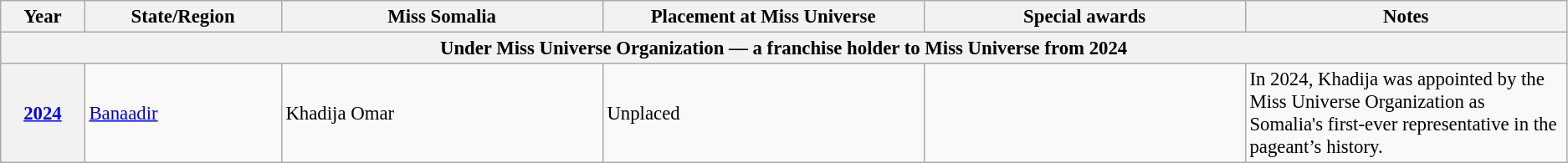<table class="wikitable " style="font-size: 95%;">
<tr>
<th width="60">Year</th>
<th width="150">State/Region</th>
<th width="250">Miss Somalia</th>
<th width="250">Placement at Miss Universe</th>
<th width="250">Special awards</th>
<th width="250">Notes</th>
</tr>
<tr>
<th colspan="6">Under Miss Universe Organization — a franchise holder to Miss Universe from 2024</th>
</tr>
<tr>
<th><a href='#'>2024</a></th>
<td><a href='#'>Banaadir</a></td>
<td>Khadija Omar</td>
<td>Unplaced</td>
<td></td>
<td>In 2024, Khadija was appointed by the Miss Universe Organization as Somalia's first-ever representative in the pageant’s history.</td>
</tr>
</table>
